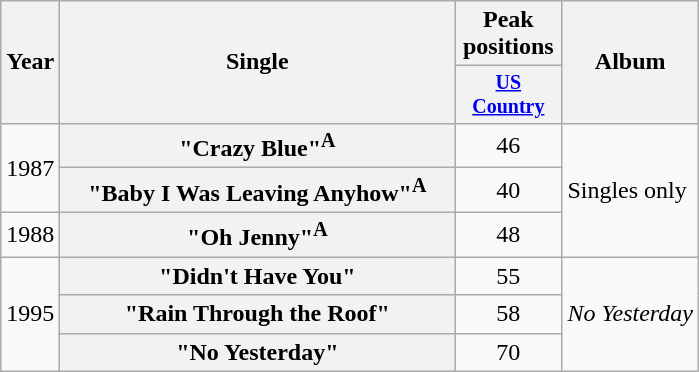<table class="wikitable plainrowheaders" style="text-align:center;">
<tr>
<th rowspan="2">Year</th>
<th rowspan="2" style="width:16em;">Single</th>
<th colspan="1">Peak positions</th>
<th rowspan="2">Album</th>
</tr>
<tr style="font-size:smaller;">
<th width="65"><a href='#'>US Country</a></th>
</tr>
<tr>
<td rowspan="2">1987</td>
<th scope="row">"Crazy Blue"<sup>A</sup></th>
<td>46</td>
<td align="left" rowspan="3">Singles only</td>
</tr>
<tr>
<th scope="row">"Baby I Was Leaving Anyhow"<sup>A</sup></th>
<td>40</td>
</tr>
<tr>
<td>1988</td>
<th scope="row">"Oh Jenny"<sup>A</sup></th>
<td>48</td>
</tr>
<tr>
<td rowspan="3">1995</td>
<th scope="row">"Didn't Have You"</th>
<td>55</td>
<td align="left" rowspan="3"><em>No Yesterday</em></td>
</tr>
<tr>
<th scope="row">"Rain Through the Roof"</th>
<td>58</td>
</tr>
<tr>
<th scope="row">"No Yesterday"</th>
<td>70</td>
</tr>
</table>
